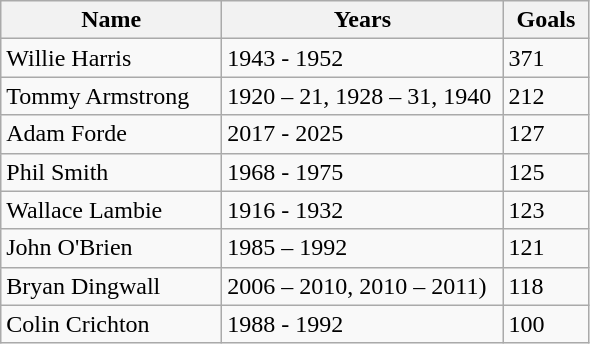<table class="wikitable" style="text-align:centre;margin-centre">
<tr>
<th width=140>Name</th>
<th width=180>Years</th>
<th width=50>Goals</th>
</tr>
<tr>
<td>Willie Harris</td>
<td>1943 - 1952</td>
<td>371</td>
</tr>
<tr>
<td>Tommy Armstrong</td>
<td>1920 – 21, 1928 – 31, 1940</td>
<td>212</td>
</tr>
<tr>
<td>Adam Forde</td>
<td>2017 - 2025</td>
<td>127</td>
</tr>
<tr>
<td>Phil Smith</td>
<td>1968 - 1975</td>
<td>125</td>
</tr>
<tr>
<td>Wallace Lambie</td>
<td>1916 - 1932</td>
<td>123</td>
</tr>
<tr>
<td>John O'Brien</td>
<td>1985 – 1992</td>
<td>121</td>
</tr>
<tr>
<td>Bryan Dingwall</td>
<td>2006 – 2010, 2010 – 2011)</td>
<td>118</td>
</tr>
<tr>
<td>Colin Crichton</td>
<td>1988 - 1992</td>
<td>100</td>
</tr>
</table>
